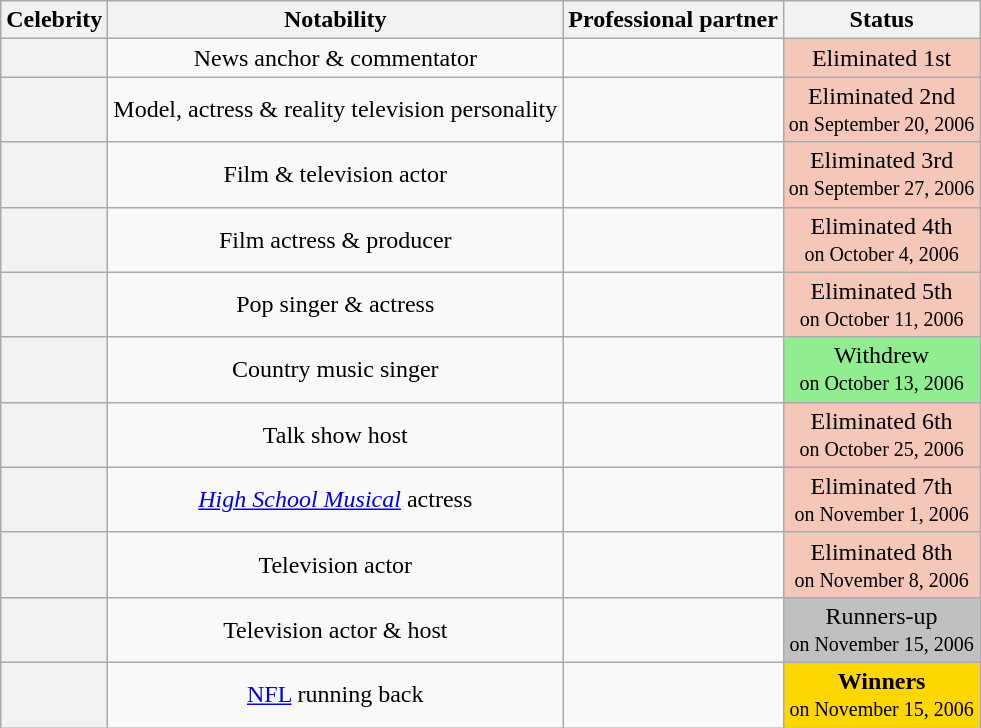<table class="wikitable sortable" style="text-align:center;">
<tr>
<th scope="col">Celebrity</th>
<th scope="col" class="unsortable">Notability</th>
<th scope="col">Professional partner</th>
<th scope="col">Status</th>
</tr>
<tr>
<th scope="row"></th>
<td>News anchor & commentator</td>
<td></td>
<td style="background:#f4c7b8">Eliminated 1st<br><small></small></td>
</tr>
<tr>
<th scope="row"></th>
<td>Model, actress & reality television personality</td>
<td></td>
<td style="background:#f4c7b8">Eliminated 2nd<br><small>on September 20, 2006</small></td>
</tr>
<tr>
<th scope="row"></th>
<td>Film & television actor</td>
<td></td>
<td style="background:#f4c7b8">Eliminated 3rd<br><small>on September 27, 2006</small></td>
</tr>
<tr>
<th scope="row"></th>
<td>Film actress & producer</td>
<td></td>
<td style="background:#f4c7b8">Eliminated 4th<br><small>on October 4, 2006</small></td>
</tr>
<tr>
<th scope="row"></th>
<td>Pop singer & actress</td>
<td></td>
<td style="background:#f4c7b8">Eliminated 5th<br><small>on October 11, 2006</small></td>
</tr>
<tr>
<th scope="row"></th>
<td>Country music singer</td>
<td></td>
<td style="background:lightgreen">Withdrew<br><small>on October 13, 2006</small></td>
</tr>
<tr>
<th scope="row"></th>
<td>Talk show host</td>
<td></td>
<td style="background:#f4c7b8">Eliminated 6th<br><small>on October 25, 2006</small></td>
</tr>
<tr>
<th scope="row"></th>
<td><em><a href='#'>High School Musical</a></em> actress</td>
<td></td>
<td style="background:#f4c7b8">Eliminated 7th<br><small>on November 1, 2006</small></td>
</tr>
<tr>
<th scope="row"></th>
<td>Television actor</td>
<td></td>
<td bgcolor=f4c7b8>Eliminated 8th<br><small>on November 8, 2006</small></td>
</tr>
<tr>
<th scope="row"></th>
<td>Television actor & host</td>
<td></td>
<td style="background:silver">Runners-up<br><small>on November 15, 2006</small></td>
</tr>
<tr>
<th scope="row"></th>
<td><a href='#'>NFL</a> running back</td>
<td></td>
<td style="background:gold"><strong>Winners</strong><br><small>on November 15, 2006</small></td>
</tr>
</table>
